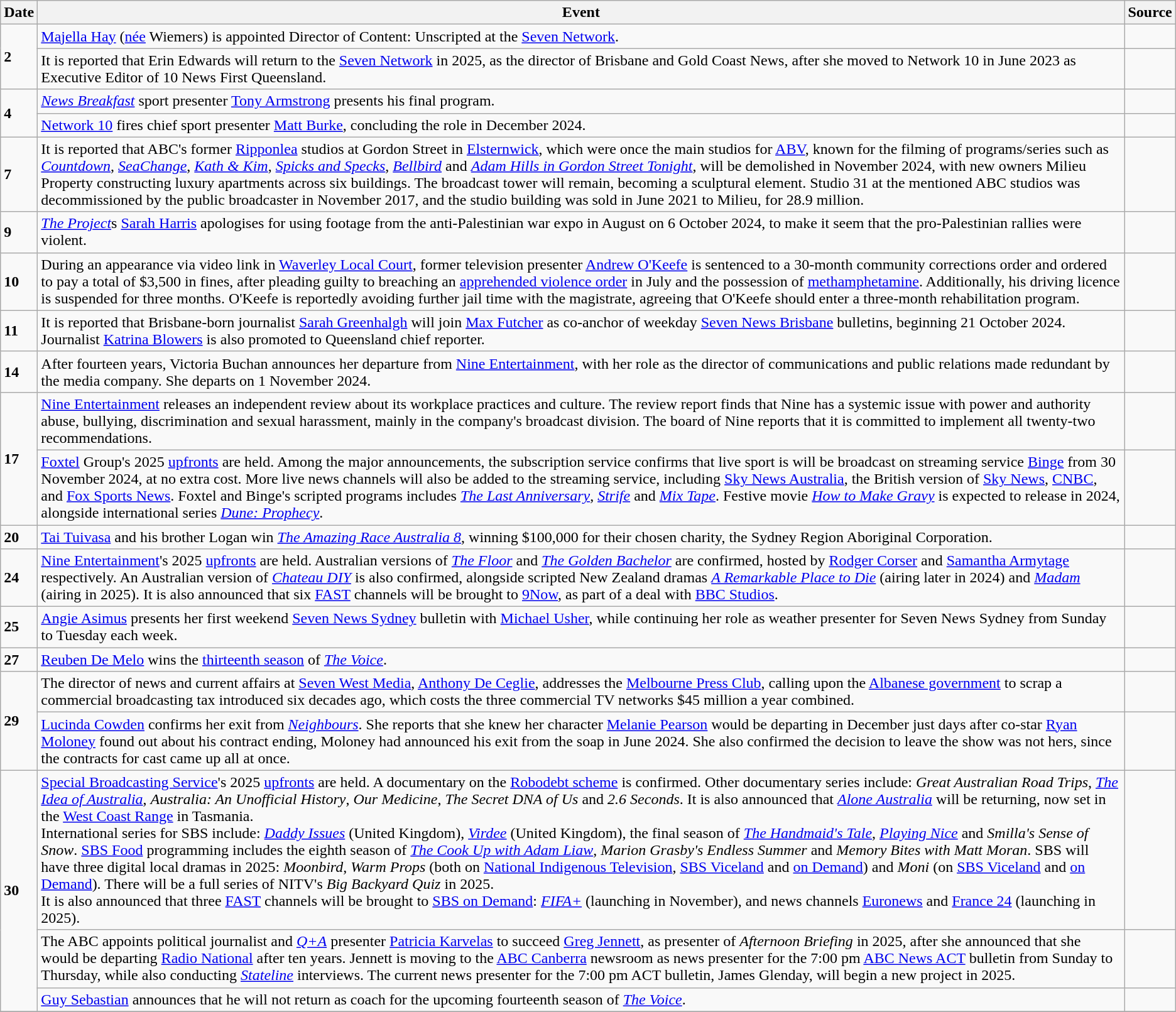<table class="wikitable">
<tr>
<th>Date</th>
<th>Event</th>
<th>Source</th>
</tr>
<tr>
<td rowspan=2><strong>2</strong></td>
<td><a href='#'>Majella Hay</a> (<a href='#'>née</a> Wiemers) is appointed Director of Content: Unscripted at the <a href='#'>Seven Network</a>.</td>
<td></td>
</tr>
<tr>
<td>It is reported that Erin Edwards will return to the <a href='#'>Seven Network</a> in 2025, as the director of Brisbane and Gold Coast News, after she moved to Network 10 in June 2023 as Executive Editor of 10 News First Queensland.</td>
<td></td>
</tr>
<tr>
<td rowspan=2><strong>4</strong></td>
<td><em><a href='#'>News Breakfast</a></em> sport presenter <a href='#'>Tony Armstrong</a> presents his final program.</td>
<td></td>
</tr>
<tr>
<td><a href='#'>Network 10</a> fires chief sport presenter <a href='#'>Matt Burke</a>, concluding the role in December 2024.</td>
<td></td>
</tr>
<tr>
<td><strong>7</strong></td>
<td>It is reported that ABC's former <a href='#'>Ripponlea</a> studios at Gordon Street in <a href='#'>Elsternwick</a>, which were once the main studios for <a href='#'>ABV</a>, known for the filming of programs/series such as <em><a href='#'>Countdown</a></em>, <em><a href='#'>SeaChange</a></em>, <em><a href='#'>Kath & Kim</a></em>, <em><a href='#'>Spicks and Specks</a></em>, <em><a href='#'>Bellbird</a></em> and <em><a href='#'>Adam Hills in Gordon Street Tonight</a></em>, will be demolished in November 2024, with new owners Milieu Property constructing luxury apartments across six buildings. The broadcast tower will remain, becoming a sculptural element. Studio 31 at the mentioned ABC studios was decommissioned by the public broadcaster in November 2017, and the studio building was sold in June 2021 to Milieu, for 28.9 million.</td>
<td></td>
</tr>
<tr>
<td><strong>9</strong></td>
<td><em><a href='#'>The Project</a></em>s <a href='#'>Sarah Harris</a> apologises for using footage from the anti-Palestinian war expo in August on 6 October 2024, to make it seem that the pro-Palestinian rallies were violent.</td>
<td></td>
</tr>
<tr>
<td><strong>10</strong></td>
<td>During an appearance via video link in <a href='#'>Waverley Local Court</a>, former television presenter <a href='#'>Andrew O'Keefe</a> is sentenced to a 30-month community corrections order and ordered to pay a total of $3,500 in fines, after pleading guilty to breaching an <a href='#'>apprehended violence order</a> in July and the possession of <a href='#'>methamphetamine</a>. Additionally, his driving licence is suspended for three months. O'Keefe is reportedly avoiding further jail time with the magistrate, agreeing that O'Keefe should enter a three-month rehabilitation program.</td>
<td></td>
</tr>
<tr>
<td><strong>11</strong></td>
<td>It is reported that Brisbane-born journalist <a href='#'>Sarah Greenhalgh</a> will join <a href='#'>Max Futcher</a> as co-anchor of weekday <a href='#'>Seven News Brisbane</a> bulletins, beginning 21 October 2024. Journalist <a href='#'>Katrina Blowers</a> is also promoted to Queensland chief reporter.</td>
<td></td>
</tr>
<tr>
<td><strong>14</strong></td>
<td>After fourteen years, Victoria Buchan announces her departure from <a href='#'>Nine Entertainment</a>, with her role as the director of communications and public relations made redundant by the media company. She departs on 1 November 2024.</td>
<td></td>
</tr>
<tr>
<td rowspan=2><strong>17</strong></td>
<td><a href='#'>Nine Entertainment</a> releases an independent review about its workplace practices and culture. The review report finds that Nine has a systemic issue with power and authority abuse, bullying, discrimination and sexual harassment, mainly in the company's broadcast division. The board of Nine reports that it is committed to implement all twenty-two recommendations.</td>
<td></td>
</tr>
<tr>
<td><a href='#'>Foxtel</a> Group's 2025 <a href='#'>upfronts</a> are held. Among the major announcements, the subscription service confirms that live sport is will be broadcast on streaming service <a href='#'>Binge</a> from 30 November 2024, at no extra cost. More live news channels will also be added to the streaming service, including <a href='#'>Sky News Australia</a>, the British version of <a href='#'>Sky News</a>, <a href='#'>CNBC</a>, and <a href='#'>Fox Sports News</a>. Foxtel and Binge's scripted programs includes <em><a href='#'>The Last Anniversary</a></em>, <em><a href='#'>Strife</a></em> and <em><a href='#'>Mix Tape</a></em>. Festive movie <em><a href='#'>How to Make Gravy</a></em> is expected to release in 2024, alongside international series <em><a href='#'>Dune: Prophecy</a></em>.</td>
<td></td>
</tr>
<tr>
<td><strong>20</strong></td>
<td><a href='#'>Tai Tuivasa</a> and his brother Logan win <em><a href='#'>The Amazing Race Australia 8</a></em>, winning $100,000 for their chosen charity, the Sydney Region Aboriginal Corporation.</td>
<td></td>
</tr>
<tr>
<td><strong>24</strong></td>
<td><a href='#'>Nine Entertainment</a>'s 2025 <a href='#'>upfronts</a> are held. Australian versions of <em><a href='#'>The Floor</a></em> and <em><a href='#'>The Golden Bachelor</a></em> are confirmed, hosted by <a href='#'>Rodger Corser</a> and <a href='#'>Samantha Armytage</a> respectively. An Australian version of <em><a href='#'>Chateau DIY</a></em> is also confirmed, alongside scripted New Zealand dramas <em><a href='#'>A Remarkable Place to Die</a></em> (airing later in 2024) and <em><a href='#'>Madam</a></em> (airing in 2025). It is also announced that six <a href='#'>FAST</a> channels will be brought to <a href='#'>9Now</a>, as part of a deal with <a href='#'>BBC Studios</a>.</td>
<td></td>
</tr>
<tr>
<td><strong>25</strong></td>
<td><a href='#'>Angie Asimus</a> presents her first weekend <a href='#'>Seven News Sydney</a> bulletin with <a href='#'>Michael Usher</a>, while continuing her role as weather presenter for Seven News Sydney from Sunday to Tuesday each week.</td>
<td></td>
</tr>
<tr>
<td><strong>27</strong></td>
<td><a href='#'>Reuben De Melo</a> wins the <a href='#'>thirteenth season</a> of <em><a href='#'>The Voice</a></em>.</td>
<td></td>
</tr>
<tr>
<td rowspan=2><strong>29</strong></td>
<td>The director of news and current affairs at <a href='#'>Seven West Media</a>, <a href='#'>Anthony De Ceglie</a>, addresses the <a href='#'>Melbourne Press Club</a>, calling upon the <a href='#'>Albanese government</a> to scrap a commercial broadcasting tax introduced six decades ago, which costs the three commercial TV networks $45 million a year combined.</td>
<td></td>
</tr>
<tr>
<td><a href='#'>Lucinda Cowden</a> confirms her exit from <em><a href='#'>Neighbours</a></em>. She reports that she knew her character <a href='#'>Melanie Pearson</a> would be departing in December just days after co-star <a href='#'>Ryan Moloney</a> found out about his contract ending, Moloney had announced his exit from the soap in June 2024. She also confirmed the decision to leave the show was not hers, since the contracts for cast came up all at once.</td>
<td></td>
</tr>
<tr>
<td rowspan=3><strong>30</strong></td>
<td><a href='#'>Special Broadcasting Service</a>'s 2025 <a href='#'>upfronts</a> are held. A documentary on the <a href='#'>Robodebt scheme</a> is confirmed. Other documentary series include: <em>Great Australian Road Trips</em>, <em><a href='#'>The Idea of Australia</a></em>, <em>Australia: An Unofficial History</em>, <em>Our Medicine</em>, <em>The Secret DNA of Us</em> and <em>2.6 Seconds</em>. It is also announced that <em><a href='#'>Alone Australia</a></em> will be returning, now set in the <a href='#'>West Coast Range</a> in Tasmania.<br>International series for SBS include: <em><a href='#'>Daddy Issues</a></em> (United Kingdom), <em><a href='#'>Virdee</a></em> (United Kingdom), the final season of <em><a href='#'>The Handmaid's Tale</a></em>, <em><a href='#'>Playing Nice</a></em> and <em>Smilla's Sense of Snow</em>. <a href='#'>SBS Food</a> programming includes the eighth season of <em><a href='#'>The Cook Up with Adam Liaw</a></em>, <em>Marion Grasby's Endless Summer</em> and <em>Memory Bites with Matt Moran</em>. SBS will have three digital local dramas in 2025: <em>Moonbird</em>, <em>Warm Props</em> (both on <a href='#'>National Indigenous Television</a>, <a href='#'>SBS Viceland</a> and <a href='#'>on Demand</a>) and <em>Moni</em> (on <a href='#'>SBS Viceland</a> and <a href='#'>on Demand</a>). There will be a full series of NITV's <em>Big Backyard Quiz</em> in 2025.<br>It is also announced that three <a href='#'>FAST</a> channels will be brought to <a href='#'>SBS on Demand</a>: <em><a href='#'>FIFA+</a></em> (launching in November), and news channels <a href='#'>Euronews</a> and <a href='#'>France 24</a> (launching in 2025).</td>
<td></td>
</tr>
<tr>
<td>The ABC appoints political journalist and <a href='#'><em>Q+A</em></a> presenter <a href='#'>Patricia Karvelas</a> to succeed <a href='#'>Greg Jennett</a>, as presenter of <em>Afternoon Briefing</em> in 2025, after she announced that she would be departing <a href='#'>Radio National</a> after ten years. Jennett is moving to the <a href='#'>ABC Canberra</a> newsroom as news presenter for the 7:00 pm <a href='#'>ABC News ACT</a> bulletin from Sunday to Thursday, while also conducting <em><a href='#'>Stateline</a></em> interviews. The current news presenter for the 7:00 pm ACT bulletin, James Glenday, will begin a new project in 2025.</td>
<td></td>
</tr>
<tr>
<td><a href='#'>Guy Sebastian</a> announces that he will not return as coach for the upcoming fourteenth season of <em><a href='#'>The Voice</a></em>.</td>
<td></td>
</tr>
<tr>
</tr>
</table>
